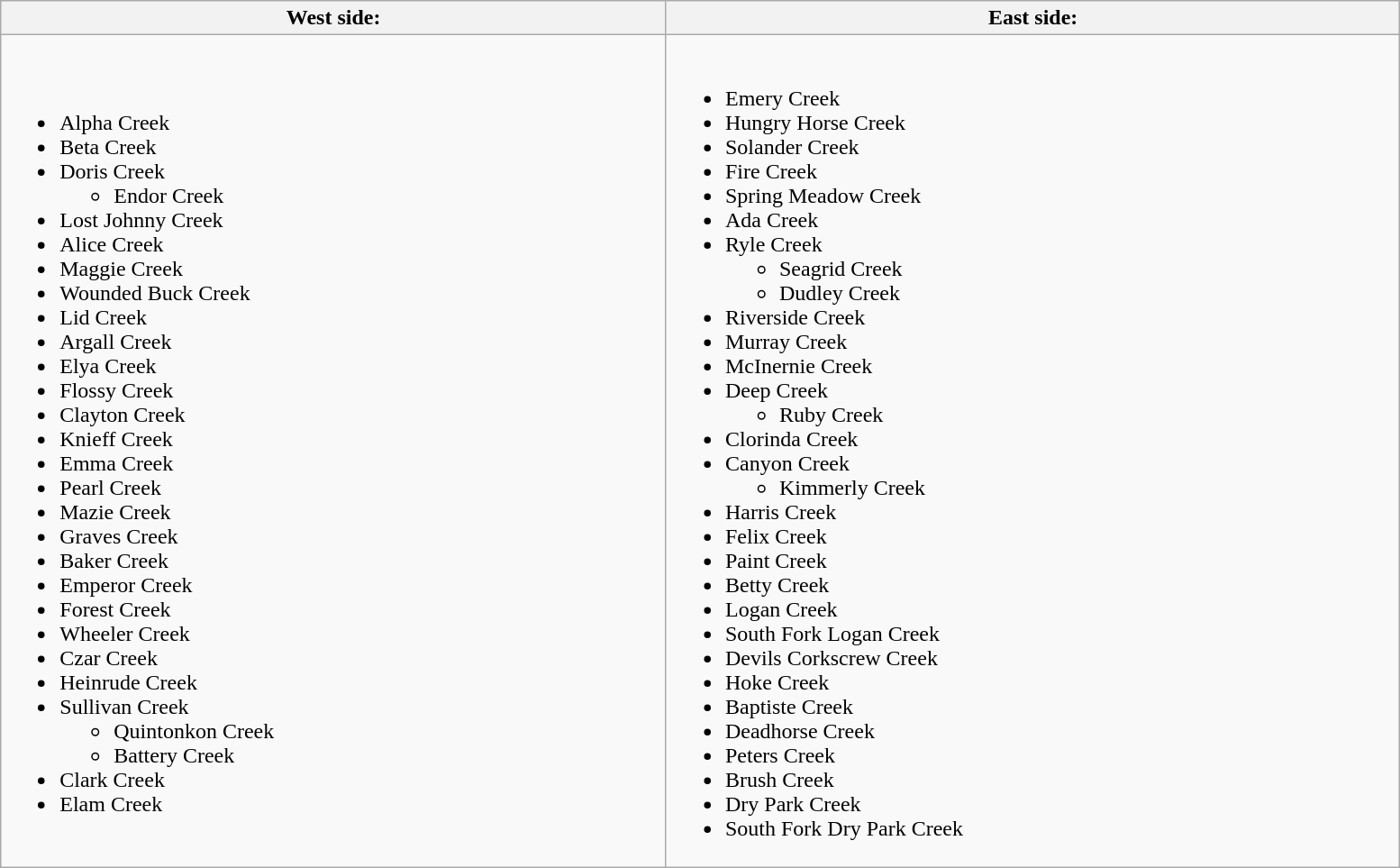<table class="wikitable" style="width:82%;">
<tr>
<th style="width:39%;">West side:</th>
<th style="width:43%;">East side:</th>
</tr>
<tr>
<td><br><ul><li>Alpha Creek</li><li>Beta Creek</li><li>Doris Creek<ul><li>Endor Creek</li></ul></li><li>Lost Johnny Creek</li><li>Alice Creek</li><li>Maggie Creek</li><li>Wounded Buck Creek</li><li>Lid Creek</li><li>Argall Creek</li><li>Elya Creek</li><li>Flossy Creek</li><li>Clayton Creek</li><li>Knieff Creek</li><li>Emma Creek</li><li>Pearl Creek</li><li>Mazie Creek</li><li>Graves Creek</li><li>Baker Creek</li><li>Emperor Creek</li><li>Forest Creek</li><li>Wheeler Creek</li><li>Czar Creek</li><li>Heinrude Creek</li><li>Sullivan Creek<ul><li>Quintonkon Creek</li><li>Battery Creek</li></ul></li><li>Clark Creek</li><li>Elam Creek</li></ul></td>
<td><br><ul><li>Emery Creek</li><li>Hungry Horse Creek</li><li>Solander Creek</li><li>Fire Creek</li><li>Spring Meadow Creek</li><li>Ada Creek</li><li>Ryle Creek<ul><li>Seagrid Creek</li><li>Dudley Creek</li></ul></li><li>Riverside Creek</li><li>Murray Creek</li><li>McInernie Creek</li><li>Deep Creek<ul><li>Ruby Creek</li></ul></li><li>Clorinda Creek</li><li>Canyon Creek<ul><li>Kimmerly Creek</li></ul></li><li>Harris Creek</li><li>Felix Creek</li><li>Paint Creek</li><li>Betty Creek</li><li>Logan Creek</li><li>South Fork Logan Creek</li><li>Devils Corkscrew Creek</li><li>Hoke Creek</li><li>Baptiste Creek</li><li>Deadhorse Creek</li><li>Peters Creek</li><li>Brush Creek</li><li>Dry Park Creek</li><li>South Fork Dry Park Creek</li></ul></td>
</tr>
</table>
